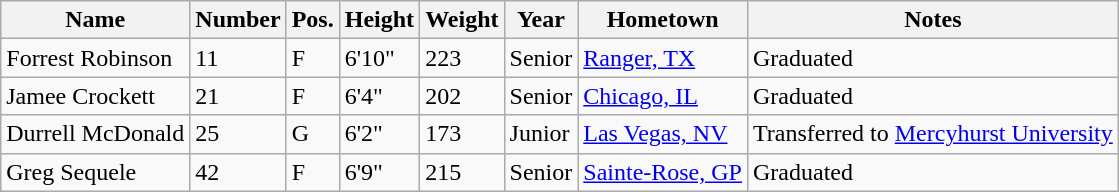<table class="wikitable sortable">
<tr>
<th>Name</th>
<th>Number</th>
<th>Pos.</th>
<th>Height</th>
<th>Weight</th>
<th>Year</th>
<th>Hometown</th>
<th class="unsortable">Notes</th>
</tr>
<tr>
<td>Forrest Robinson</td>
<td>11</td>
<td>F</td>
<td>6'10"</td>
<td>223</td>
<td>Senior</td>
<td><a href='#'>Ranger, TX</a></td>
<td>Graduated</td>
</tr>
<tr>
<td>Jamee Crockett</td>
<td>21</td>
<td>F</td>
<td>6'4"</td>
<td>202</td>
<td>Senior</td>
<td><a href='#'>Chicago, IL</a></td>
<td>Graduated</td>
</tr>
<tr>
<td>Durrell McDonald</td>
<td>25</td>
<td>G</td>
<td>6'2"</td>
<td>173</td>
<td>Junior</td>
<td><a href='#'>Las Vegas, NV</a></td>
<td>Transferred to <a href='#'>Mercyhurst University</a></td>
</tr>
<tr>
<td>Greg Sequele</td>
<td>42</td>
<td>F</td>
<td>6'9"</td>
<td>215</td>
<td>Senior</td>
<td><a href='#'>Sainte-Rose, GP</a></td>
<td>Graduated</td>
</tr>
</table>
